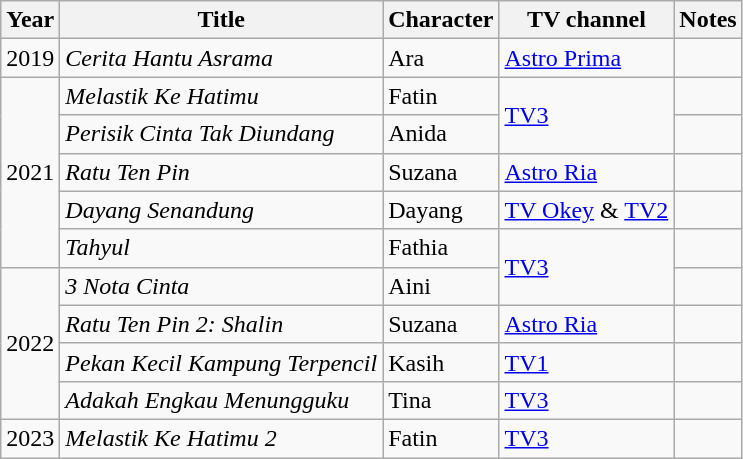<table class="wikitable">
<tr>
<th>Year</th>
<th>Title</th>
<th>Character</th>
<th>TV channel</th>
<th>Notes</th>
</tr>
<tr>
<td>2019</td>
<td><em>Cerita Hantu Asrama</em></td>
<td>Ara</td>
<td><a href='#'>Astro Prima</a></td>
<td></td>
</tr>
<tr>
<td rowspan="5">2021</td>
<td><em>Melastik Ke Hatimu</em></td>
<td>Fatin</td>
<td rowspan="2"><a href='#'>TV3</a></td>
<td></td>
</tr>
<tr>
<td><em>Perisik Cinta Tak Diundang</em></td>
<td>Anida</td>
<td></td>
</tr>
<tr>
<td><em>Ratu Ten Pin</em></td>
<td>Suzana</td>
<td><a href='#'>Astro Ria</a></td>
<td></td>
</tr>
<tr>
<td><em>Dayang Senandung</em></td>
<td>Dayang</td>
<td><a href='#'>TV Okey</a> & <a href='#'>TV2</a></td>
<td></td>
</tr>
<tr>
<td><em>Tahyul</em></td>
<td>Fathia</td>
<td rowspan="2"><a href='#'>TV3</a></td>
<td></td>
</tr>
<tr>
<td rowspan="4">2022</td>
<td><em>3 Nota Cinta</em></td>
<td>Aini</td>
<td></td>
</tr>
<tr>
<td><em>Ratu Ten Pin 2: Shalin</em></td>
<td>Suzana</td>
<td><a href='#'>Astro Ria</a></td>
<td></td>
</tr>
<tr>
<td><em>Pekan Kecil Kampung Terpencil</em></td>
<td>Kasih</td>
<td><a href='#'>TV1</a></td>
<td></td>
</tr>
<tr>
<td><em>Adakah Engkau Menungguku</em></td>
<td>Tina</td>
<td><a href='#'>TV3</a></td>
<td></td>
</tr>
<tr>
<td>2023</td>
<td><em>Melastik Ke Hatimu 2</em></td>
<td>Fatin</td>
<td><a href='#'>TV3</a></td>
<td></td>
</tr>
</table>
